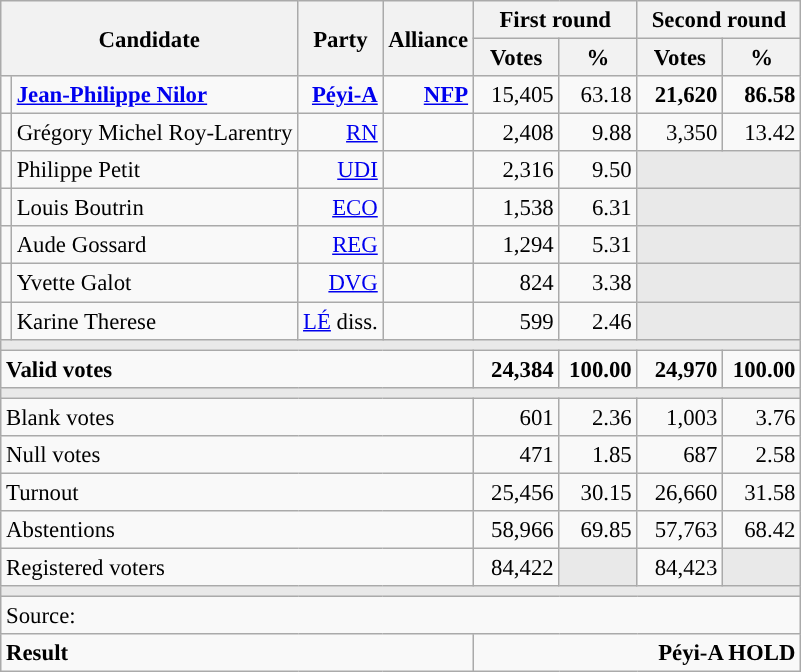<table class="wikitable" style="text-align:right;font-size:95%;">
<tr>
<th colspan="2" rowspan="2">Candidate</th>
<th colspan="1" rowspan="2">Party</th>
<th colspan="1" rowspan="2">Alliance</th>
<th colspan="2">First round</th>
<th colspan="2">Second round</th>
</tr>
<tr>
<th style="width:50px;">Votes</th>
<th style="width:45px;">%</th>
<th style="width:50px;">Votes</th>
<th style="width:45px;">%</th>
</tr>
<tr>
<td style="color:inherit;background:"></td>
<td style="text-align:left;"><strong><a href='#'>Jean-Philippe Nilor</a></strong></td>
<td><strong><a href='#'>Péyi-A</a></strong></td>
<td><a href='#'><strong>NFP</strong></a></td>
<td>15,405</td>
<td>63.18</td>
<td><strong>21,620</strong></td>
<td><strong>86.58</strong></td>
</tr>
<tr>
<td style="color:inherit;background:"></td>
<td style="text-align:left;">Grégory Michel Roy-Larentry</td>
<td><a href='#'>RN</a></td>
<td></td>
<td>2,408</td>
<td>9.88</td>
<td>3,350</td>
<td>13.42</td>
</tr>
<tr>
<td style="color:inherit;background:"></td>
<td style="text-align:left;">Philippe Petit</td>
<td><a href='#'>UDI</a></td>
<td></td>
<td>2,316</td>
<td>9.50</td>
<td colspan="2" rowspan="1" style="background:#E9E9E9;"></td>
</tr>
<tr>
<td style="color:inherit;background:"></td>
<td style="text-align:left;">Louis Boutrin</td>
<td><a href='#'>ECO</a></td>
<td></td>
<td>1,538</td>
<td>6.31</td>
<td colspan="2" rowspan="1" style="background:#E9E9E9;"></td>
</tr>
<tr>
<td style="color:inherit;background:"></td>
<td style="text-align:left;">Aude Gossard</td>
<td><a href='#'>REG</a></td>
<td></td>
<td>1,294</td>
<td>5.31</td>
<td colspan="2" rowspan="1" style="background:#E9E9E9;"></td>
</tr>
<tr>
<td style="color:inherit;background:"></td>
<td style="text-align:left;">Yvette Galot</td>
<td><a href='#'>DVG</a></td>
<td></td>
<td>824</td>
<td>3.38</td>
<td colspan="2" rowspan="1" style="background:#E9E9E9;"></td>
</tr>
<tr>
<td style="color:inherit;background:"></td>
<td style="text-align:left;">Karine Therese</td>
<td><a href='#'>LÉ</a> diss.</td>
<td></td>
<td>599</td>
<td>2.46</td>
<td colspan="2" rowspan="1" style="background:#E9E9E9;"></td>
</tr>
<tr>
<td colspan="8" style="background:#E9E9E9;"></td>
</tr>
<tr style="font-weight:bold;">
<td colspan="4" style="text-align:left;">Valid votes</td>
<td>24,384</td>
<td>100.00</td>
<td>24,970</td>
<td>100.00</td>
</tr>
<tr>
<td colspan="8" style="background:#E9E9E9;"></td>
</tr>
<tr>
<td colspan="4" style="text-align:left;">Blank votes</td>
<td>601</td>
<td>2.36</td>
<td>1,003</td>
<td>3.76</td>
</tr>
<tr>
<td colspan="4" style="text-align:left;">Null votes</td>
<td>471</td>
<td>1.85</td>
<td>687</td>
<td>2.58</td>
</tr>
<tr>
<td colspan="4" style="text-align:left;">Turnout</td>
<td>25,456</td>
<td>30.15</td>
<td>26,660</td>
<td>31.58</td>
</tr>
<tr>
<td colspan="4" style="text-align:left;">Abstentions</td>
<td>58,966</td>
<td>69.85</td>
<td>57,763</td>
<td>68.42</td>
</tr>
<tr>
<td colspan="4" style="text-align:left;">Registered voters</td>
<td>84,422</td>
<td style="background:#E9E9E9;"></td>
<td>84,423</td>
<td style="background:#E9E9E9;"></td>
</tr>
<tr>
<td colspan="8" style="background:#E9E9E9;"></td>
</tr>
<tr>
<td colspan="8" style="text-align:left;">Source: </td>
</tr>
<tr style="font-weight:bold">
<td colspan="4" style="text-align:left;">Result</td>
<td colspan="4" style="background-color:">Péyi-A HOLD</td>
</tr>
</table>
